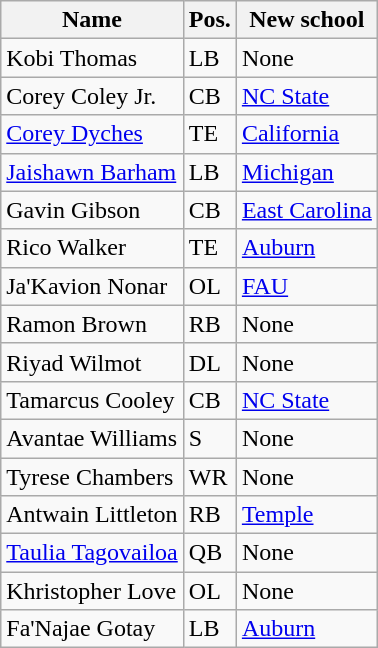<table class="wikitable sortable">
<tr>
<th>Name</th>
<th>Pos.</th>
<th class="unsortable">New school</th>
</tr>
<tr>
<td>Kobi Thomas</td>
<td>LB</td>
<td>None</td>
</tr>
<tr>
<td>Corey Coley Jr.</td>
<td>CB</td>
<td><a href='#'>NC State</a></td>
</tr>
<tr>
<td><a href='#'>Corey Dyches</a></td>
<td>TE</td>
<td><a href='#'>California</a></td>
</tr>
<tr>
<td><a href='#'>Jaishawn Barham</a></td>
<td>LB</td>
<td><a href='#'>Michigan</a></td>
</tr>
<tr>
<td>Gavin Gibson</td>
<td>CB</td>
<td><a href='#'>East Carolina</a></td>
</tr>
<tr>
<td>Rico Walker</td>
<td>TE</td>
<td><a href='#'>Auburn</a></td>
</tr>
<tr>
<td>Ja'Kavion Nonar</td>
<td>OL</td>
<td><a href='#'>FAU</a></td>
</tr>
<tr>
<td>Ramon Brown</td>
<td>RB</td>
<td>None</td>
</tr>
<tr>
<td>Riyad Wilmot</td>
<td>DL</td>
<td>None</td>
</tr>
<tr>
<td>Tamarcus Cooley</td>
<td>CB</td>
<td><a href='#'>NC State</a></td>
</tr>
<tr>
<td>Avantae Williams</td>
<td>S</td>
<td>None</td>
</tr>
<tr>
<td>Tyrese Chambers</td>
<td>WR</td>
<td>None</td>
</tr>
<tr>
<td>Antwain Littleton</td>
<td>RB</td>
<td><a href='#'>Temple</a></td>
</tr>
<tr>
<td><a href='#'>Taulia Tagovailoa</a></td>
<td>QB</td>
<td>None</td>
</tr>
<tr>
<td>Khristopher Love</td>
<td>OL</td>
<td>None</td>
</tr>
<tr>
<td>Fa'Najae Gotay</td>
<td>LB</td>
<td><a href='#'>Auburn</a></td>
</tr>
</table>
